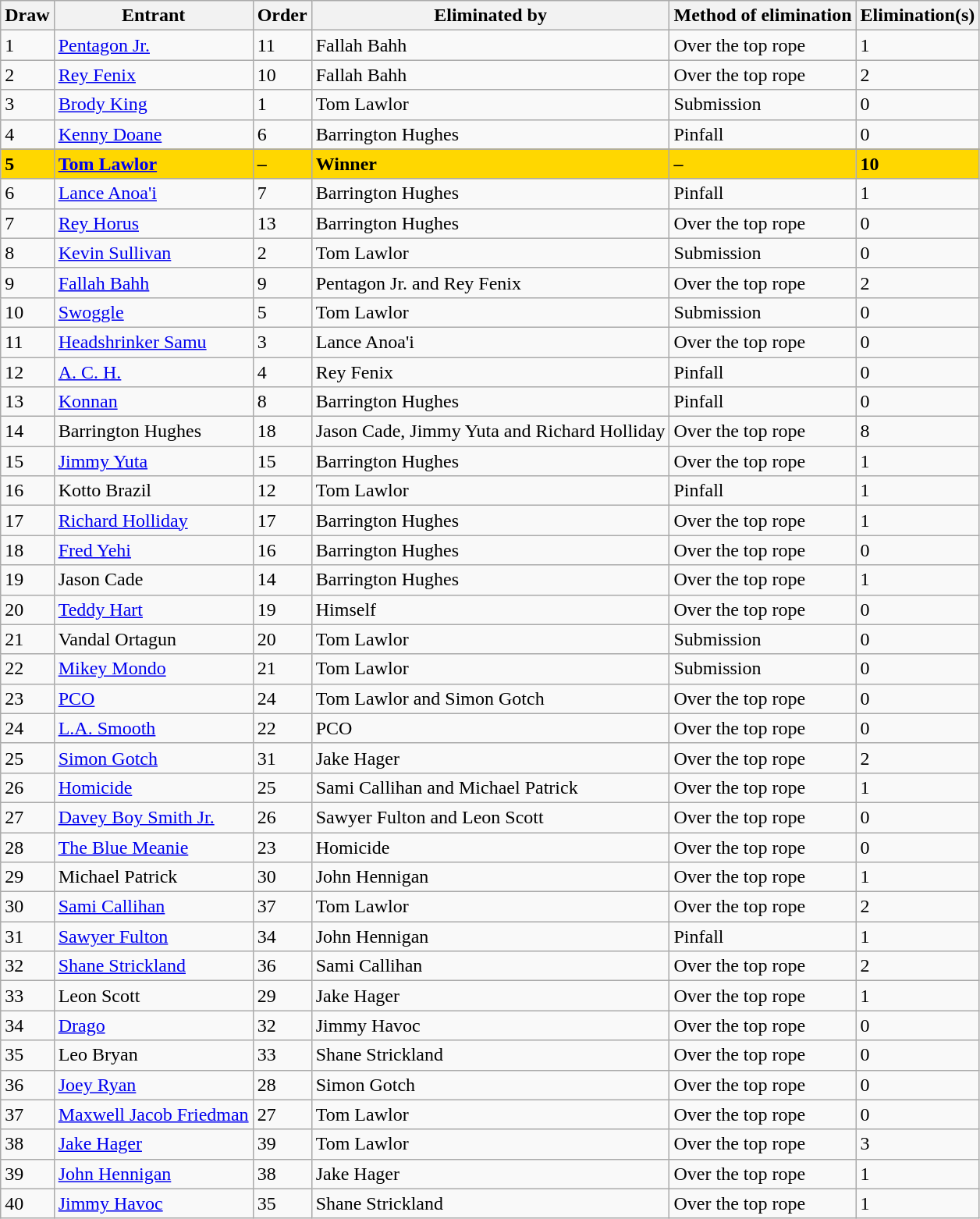<table class="wikitable sortable">
<tr>
<th>Draw</th>
<th>Entrant</th>
<th>Order</th>
<th>Eliminated by</th>
<th>Method of elimination</th>
<th>Elimination(s)</th>
</tr>
<tr>
<td>1</td>
<td><a href='#'>Pentagon Jr.</a></td>
<td>11</td>
<td>Fallah Bahh</td>
<td>Over the top rope</td>
<td>1</td>
</tr>
<tr>
<td>2</td>
<td><a href='#'>Rey Fenix</a></td>
<td>10</td>
<td>Fallah Bahh</td>
<td>Over the top rope</td>
<td>2</td>
</tr>
<tr>
<td>3</td>
<td><a href='#'>Brody King</a></td>
<td>1</td>
<td>Tom Lawlor</td>
<td>Submission</td>
<td>0</td>
</tr>
<tr>
<td>4</td>
<td><a href='#'>Kenny Doane</a></td>
<td>6</td>
<td>Barrington Hughes</td>
<td>Pinfall</td>
<td>0</td>
</tr>
<tr>
</tr>
<tr style="background: gold">
<td><strong>5</strong></td>
<td><strong><a href='#'>Tom Lawlor</a></strong></td>
<td><strong>–</strong></td>
<td><strong>Winner</strong></td>
<td><strong>–</strong></td>
<td><strong>10</strong></td>
</tr>
<tr>
<td>6</td>
<td><a href='#'>Lance Anoa'i</a></td>
<td>7</td>
<td>Barrington Hughes</td>
<td>Pinfall</td>
<td>1</td>
</tr>
<tr>
<td>7</td>
<td><a href='#'>Rey Horus</a></td>
<td>13</td>
<td>Barrington Hughes</td>
<td>Over the top rope</td>
<td>0</td>
</tr>
<tr>
<td>8</td>
<td><a href='#'>Kevin Sullivan</a></td>
<td>2</td>
<td>Tom Lawlor</td>
<td>Submission</td>
<td>0</td>
</tr>
<tr>
<td>9</td>
<td><a href='#'>Fallah Bahh</a></td>
<td>9</td>
<td>Pentagon Jr. and Rey Fenix</td>
<td>Over the top rope</td>
<td>2</td>
</tr>
<tr>
<td>10</td>
<td><a href='#'>Swoggle</a></td>
<td>5</td>
<td>Tom Lawlor</td>
<td>Submission</td>
<td>0</td>
</tr>
<tr>
<td>11</td>
<td><a href='#'>Headshrinker Samu</a></td>
<td>3</td>
<td>Lance Anoa'i</td>
<td>Over the top rope</td>
<td>0</td>
</tr>
<tr>
<td>12</td>
<td><a href='#'>A. C. H.</a></td>
<td>4</td>
<td>Rey Fenix</td>
<td>Pinfall</td>
<td>0</td>
</tr>
<tr>
<td>13</td>
<td><a href='#'>Konnan</a></td>
<td>8</td>
<td>Barrington Hughes</td>
<td>Pinfall</td>
<td>0</td>
</tr>
<tr>
<td>14</td>
<td>Barrington Hughes</td>
<td>18</td>
<td>Jason Cade, Jimmy Yuta and Richard Holliday</td>
<td>Over the top rope</td>
<td>8</td>
</tr>
<tr>
<td>15</td>
<td><a href='#'>Jimmy Yuta</a></td>
<td>15</td>
<td>Barrington Hughes</td>
<td>Over the top rope</td>
<td>1</td>
</tr>
<tr>
<td>16</td>
<td>Kotto Brazil</td>
<td>12</td>
<td>Tom Lawlor</td>
<td>Pinfall</td>
<td>1</td>
</tr>
<tr>
<td>17</td>
<td><a href='#'>Richard Holliday</a></td>
<td>17</td>
<td>Barrington Hughes</td>
<td>Over the top rope</td>
<td>1</td>
</tr>
<tr>
<td>18</td>
<td><a href='#'>Fred Yehi</a></td>
<td>16</td>
<td>Barrington Hughes</td>
<td>Over the top rope</td>
<td>0</td>
</tr>
<tr>
<td>19</td>
<td>Jason Cade</td>
<td>14</td>
<td>Barrington Hughes</td>
<td>Over the top rope</td>
<td>1</td>
</tr>
<tr>
<td>20</td>
<td><a href='#'>Teddy Hart</a></td>
<td>19</td>
<td>Himself</td>
<td>Over the top rope</td>
<td>0</td>
</tr>
<tr>
<td>21</td>
<td>Vandal Ortagun</td>
<td>20</td>
<td>Tom Lawlor</td>
<td>Submission</td>
<td>0</td>
</tr>
<tr>
<td>22</td>
<td><a href='#'>Mikey Mondo</a></td>
<td>21</td>
<td>Tom Lawlor</td>
<td>Submission</td>
<td>0</td>
</tr>
<tr>
<td>23</td>
<td><a href='#'>PCO</a></td>
<td>24</td>
<td>Tom Lawlor and Simon Gotch</td>
<td>Over the top rope</td>
<td>0</td>
</tr>
<tr>
<td>24</td>
<td><a href='#'>L.A. Smooth</a></td>
<td>22</td>
<td>PCO</td>
<td>Over the top rope</td>
<td>0</td>
</tr>
<tr>
<td>25</td>
<td><a href='#'>Simon Gotch</a></td>
<td>31</td>
<td>Jake Hager</td>
<td>Over the top rope</td>
<td>2</td>
</tr>
<tr>
<td>26</td>
<td><a href='#'>Homicide</a></td>
<td>25</td>
<td>Sami Callihan and Michael Patrick</td>
<td>Over the top rope</td>
<td>1</td>
</tr>
<tr>
<td>27</td>
<td><a href='#'>Davey Boy Smith Jr.</a></td>
<td>26</td>
<td>Sawyer Fulton and Leon Scott</td>
<td>Over the top rope</td>
<td>0</td>
</tr>
<tr>
<td>28</td>
<td><a href='#'>The Blue Meanie</a></td>
<td>23</td>
<td>Homicide</td>
<td>Over the top rope</td>
<td>0</td>
</tr>
<tr>
<td>29</td>
<td>Michael Patrick</td>
<td>30</td>
<td>John Hennigan</td>
<td>Over the top rope</td>
<td>1</td>
</tr>
<tr>
<td>30</td>
<td><a href='#'>Sami Callihan</a></td>
<td>37</td>
<td>Tom Lawlor</td>
<td>Over the top rope</td>
<td>2</td>
</tr>
<tr>
<td>31</td>
<td><a href='#'>Sawyer Fulton</a></td>
<td>34</td>
<td>John Hennigan</td>
<td>Pinfall</td>
<td>1</td>
</tr>
<tr>
<td>32</td>
<td><a href='#'>Shane Strickland</a></td>
<td>36</td>
<td>Sami Callihan</td>
<td>Over the top rope</td>
<td>2</td>
</tr>
<tr>
<td>33</td>
<td>Leon Scott</td>
<td>29</td>
<td>Jake Hager</td>
<td>Over the top rope</td>
<td>1</td>
</tr>
<tr>
<td>34</td>
<td><a href='#'>Drago</a></td>
<td>32</td>
<td>Jimmy Havoc</td>
<td>Over the top rope</td>
<td>0</td>
</tr>
<tr>
<td>35</td>
<td>Leo Bryan</td>
<td>33</td>
<td>Shane Strickland</td>
<td>Over the top rope</td>
<td>0</td>
</tr>
<tr>
<td>36</td>
<td><a href='#'>Joey Ryan</a></td>
<td>28</td>
<td>Simon Gotch</td>
<td>Over the top rope</td>
<td>0</td>
</tr>
<tr>
<td>37</td>
<td><a href='#'>Maxwell Jacob Friedman</a></td>
<td>27</td>
<td>Tom Lawlor</td>
<td>Over the top rope</td>
<td>0</td>
</tr>
<tr>
<td>38</td>
<td><a href='#'>Jake Hager</a></td>
<td>39</td>
<td>Tom Lawlor</td>
<td>Over the top rope</td>
<td>3</td>
</tr>
<tr>
<td>39</td>
<td><a href='#'>John Hennigan</a></td>
<td>38</td>
<td>Jake Hager</td>
<td>Over the top rope</td>
<td>1</td>
</tr>
<tr>
<td>40</td>
<td><a href='#'>Jimmy Havoc</a></td>
<td>35</td>
<td>Shane Strickland</td>
<td>Over the top rope</td>
<td>1</td>
</tr>
</table>
